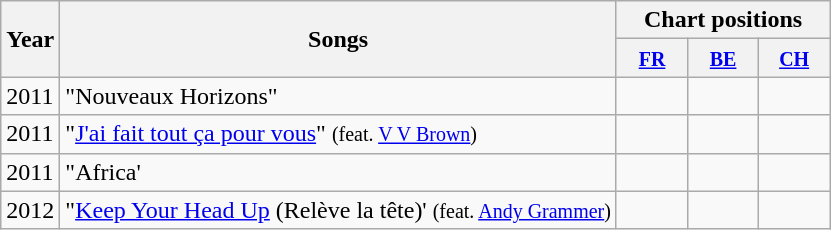<table class="wikitable">
<tr>
<th style="text-align:center;" rowspan="2">Year</th>
<th style="text-align:center;" rowspan="2">Songs</th>
<th style="text-align:center;" colspan="4">Chart positions</th>
</tr>
<tr>
<th width="40"><small><a href='#'>FR</a><br></small></th>
<th width="40"><small><a href='#'>BE</a></small></th>
<th width="40"><small><a href='#'>CH</a></small></th>
</tr>
<tr>
<td>2011</td>
<td>"Nouveaux Horizons"</td>
<td></td>
<td></td>
<td></td>
</tr>
<tr>
<td>2011</td>
<td>"<a href='#'>J'ai fait tout ça pour vous</a>" <small>(feat. <a href='#'>V V Brown</a>)</small></td>
<td></td>
<td></td>
<td></td>
</tr>
<tr>
<td>2011</td>
<td>"Africa'</td>
<td></td>
<td></td>
<td></td>
</tr>
<tr>
<td>2012</td>
<td>"<a href='#'>Keep Your Head Up</a> (Relève la tête)' <small>(feat. <a href='#'>Andy Grammer</a>)</small></td>
<td></td>
<td></td>
<td></td>
</tr>
</table>
